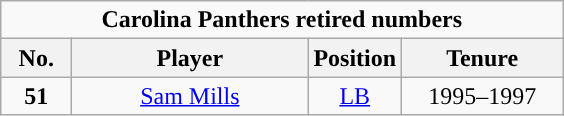<table class="wikitable sortable" style="text-align:center">
<tr>
<td colspan="4"><strong>Carolina Panthers retired numbers</strong></td>
</tr>
<tr>
<th style="width:40px; ">No.</th>
<th style="width:150px; ">Player</th>
<th style="width:40px; ">Position</th>
<th style="width:100px; ">Tenure</th>
</tr>
<tr>
<td><strong>51</strong></td>
<td><a href='#'>Sam Mills</a></td>
<td><a href='#'>LB</a></td>
<td>1995–1997</td>
</tr>
</table>
